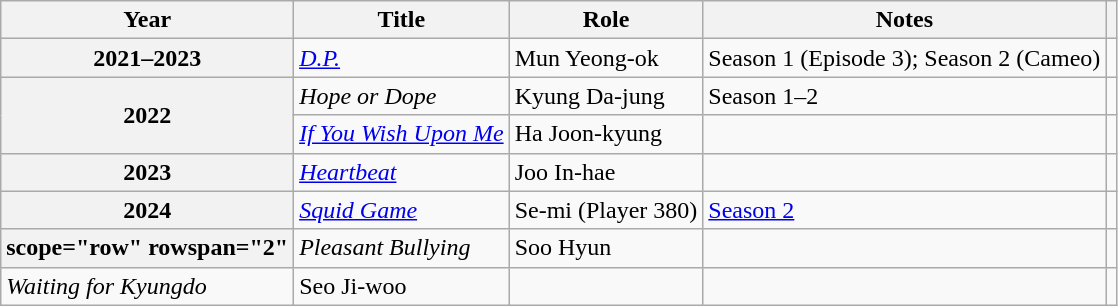<table class="wikitable plainrowheaders sortable">
<tr>
<th scope="col">Year</th>
<th scope="col">Title</th>
<th scope="col">Role</th>
<th scope="col" class="unsortable">Notes</th>
<th scope="col" class="unsortable"></th>
</tr>
<tr>
<th scope="row">2021–2023</th>
<td><a href='#'><em>D.P.</em></a></td>
<td>Mun Yeong-ok</td>
<td>Season 1 (Episode 3); Season 2 (Cameo)</td>
<td style="text-align:center"></td>
</tr>
<tr>
<th scope="row" rowspan="2">2022</th>
<td><em>Hope or Dope</em></td>
<td>Kyung Da-jung</td>
<td>Season 1–2</td>
<td style="text-align:center"></td>
</tr>
<tr>
<td><em><a href='#'>If You Wish Upon Me</a></em></td>
<td>Ha Joon-kyung</td>
<td></td>
<td style="text-align:center"></td>
</tr>
<tr>
<th scope="row">2023</th>
<td><em><a href='#'>Heartbeat</a></em></td>
<td>Joo In-hae</td>
<td></td>
<td style="text-align:center"></td>
</tr>
<tr>
<th scope="row">2024</th>
<td><em><a href='#'>Squid Game</a></em></td>
<td>Se-mi (Player 380)</td>
<td><a href='#'>Season 2</a></td>
<td style="text-align:center"></td>
</tr>
<tr>
<th>scope="row" rowspan="2" </th>
<td><em>Pleasant Bullying</em></td>
<td>Soo Hyun</td>
<td></td>
<td style="text-align:center"></td>
</tr>
<tr>
<td><em>Waiting for Kyungdo</em></td>
<td>Seo Ji-woo</td>
<td></td>
<td style="text-align:center"></td>
</tr>
</table>
